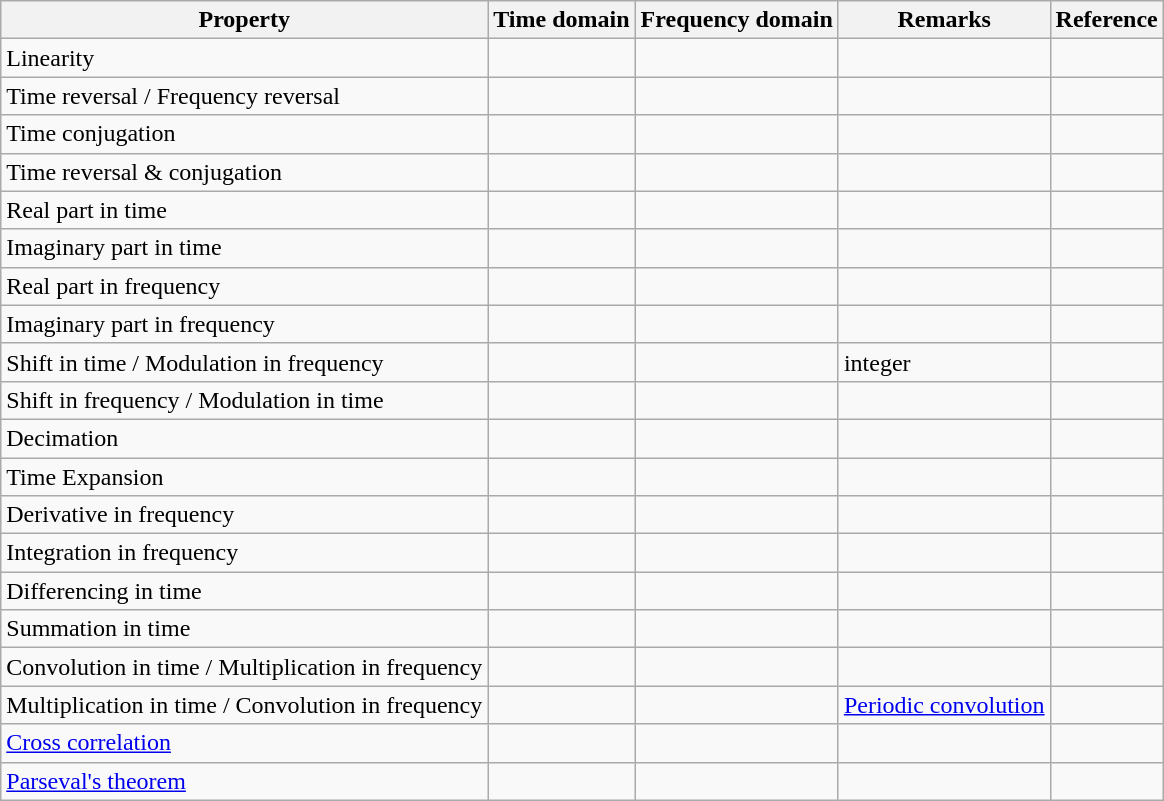<table class="wikitable">
<tr>
<th>Property</th>
<th>Time domain<br></th>
<th>Frequency domain<br></th>
<th>Remarks</th>
<th>Reference</th>
</tr>
<tr>
<td>Linearity</td>
<td></td>
<td></td>
<td></td>
<td></td>
</tr>
<tr>
<td>Time reversal / Frequency reversal</td>
<td></td>
<td></td>
<td></td>
<td></td>
</tr>
<tr>
<td>Time conjugation</td>
<td></td>
<td></td>
<td></td>
<td></td>
</tr>
<tr>
<td>Time reversal & conjugation</td>
<td></td>
<td></td>
<td></td>
<td></td>
</tr>
<tr>
<td>Real part in time</td>
<td></td>
<td></td>
<td></td>
<td></td>
</tr>
<tr>
<td>Imaginary part in time</td>
<td></td>
<td></td>
<td></td>
<td></td>
</tr>
<tr>
<td>Real part in frequency</td>
<td></td>
<td></td>
<td></td>
<td></td>
</tr>
<tr>
<td>Imaginary part in frequency</td>
<td></td>
<td></td>
<td></td>
<td></td>
</tr>
<tr>
<td>Shift in time / Modulation in frequency</td>
<td></td>
<td></td>
<td>integer </td>
<td></td>
</tr>
<tr>
<td>Shift in frequency / Modulation in time</td>
<td></td>
<td></td>
<td></td>
<td></td>
</tr>
<tr>
<td>Decimation</td>
<td></td>
<td>  </td>
<td></td>
<td></td>
</tr>
<tr>
<td>Time Expansion</td>
<td></td>
<td></td>
<td></td>
<td></td>
</tr>
<tr>
<td>Derivative in frequency</td>
<td></td>
<td></td>
<td></td>
<td></td>
</tr>
<tr>
<td>Integration in frequency</td>
<td></td>
<td></td>
<td></td>
<td></td>
</tr>
<tr>
<td>Differencing in time</td>
<td></td>
<td></td>
<td></td>
<td></td>
</tr>
<tr>
<td>Summation in time</td>
<td></td>
<td></td>
<td></td>
<td></td>
</tr>
<tr>
<td>Convolution in time / Multiplication in frequency</td>
<td></td>
<td></td>
<td></td>
<td></td>
</tr>
<tr>
<td>Multiplication in time / Convolution in frequency</td>
<td></td>
<td></td>
<td><a href='#'>Periodic convolution</a></td>
<td></td>
</tr>
<tr>
<td><a href='#'>Cross correlation</a></td>
<td></td>
<td></td>
<td></td>
<td></td>
</tr>
<tr>
<td><a href='#'>Parseval's theorem</a></td>
<td></td>
<td></td>
<td></td>
<td></td>
</tr>
</table>
